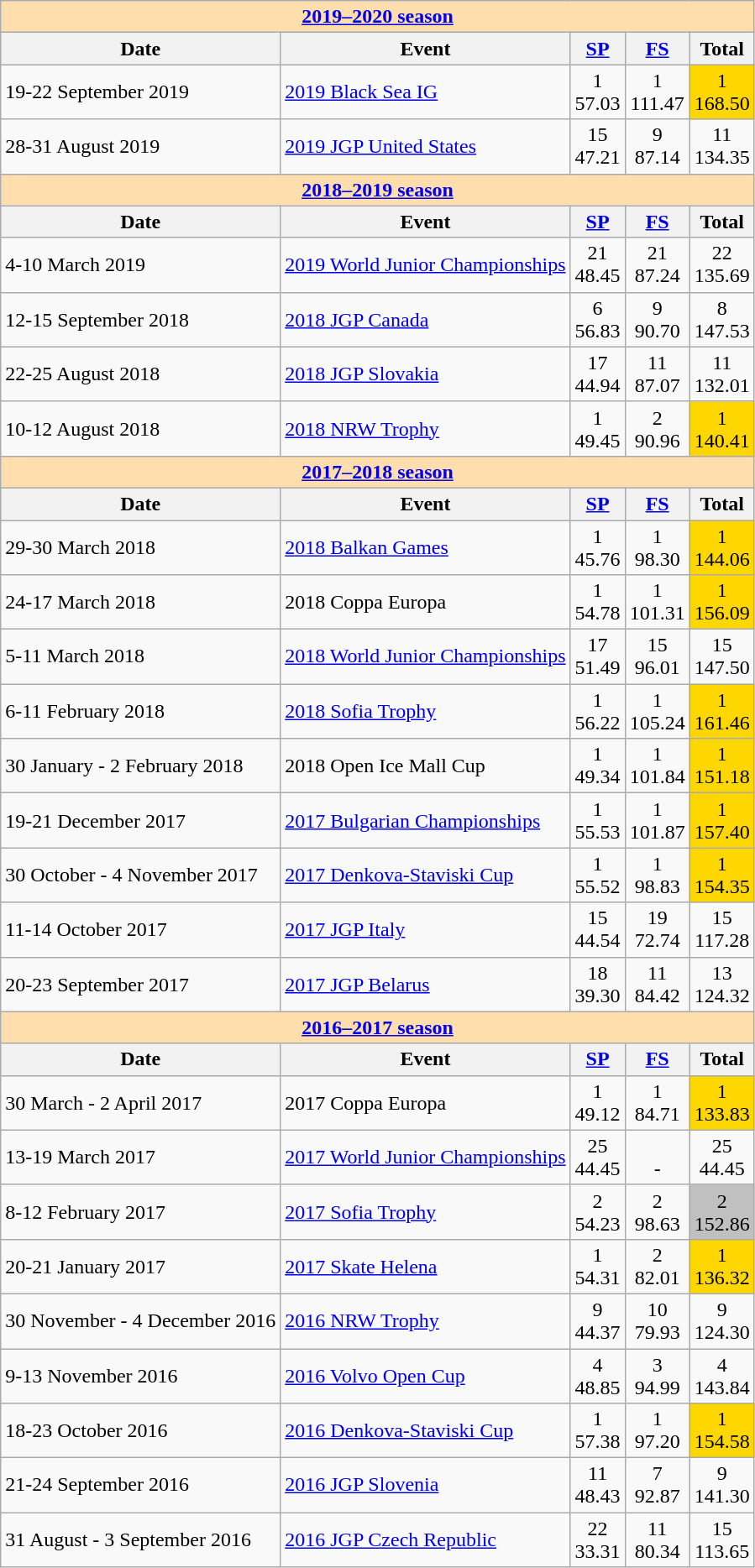<table class="wikitable">
<tr>
<td style="background-color: #ffdead; " colspan=5 align=center><a href='#'><strong>2019–2020 season</strong></a></td>
</tr>
<tr>
<th>Date</th>
<th>Event</th>
<th><a href='#'>SP</a></th>
<th><a href='#'>FS</a></th>
<th>Total</th>
</tr>
<tr>
<td>19-22 September 2019</td>
<td><a href='#'>2019 Black Sea IG</a></td>
<td align=center>1 <br> 57.03</td>
<td align=center>1 <br> 111.47</td>
<td align=center bgcolor=gold>1 <br> 168.50</td>
</tr>
<tr>
<td>28-31 August 2019</td>
<td><a href='#'>2019 JGP United States</a></td>
<td align=center>15 <br> 47.21</td>
<td align=center>9 <br> 87.14</td>
<td align=center>11 <br> 134.35</td>
</tr>
<tr>
<td style="background-color: #ffdead; " colspan=5 align=center><a href='#'><strong>2018–2019 season</strong></a></td>
</tr>
<tr>
<th>Date</th>
<th>Event</th>
<th><a href='#'>SP</a></th>
<th><a href='#'>FS</a></th>
<th>Total</th>
</tr>
<tr>
<td>4-10 March 2019</td>
<td><a href='#'>2019 World Junior Championships</a></td>
<td align=center>21 <br> 48.45</td>
<td align=center>21 <br> 87.24</td>
<td align=center>22 <br> 135.69</td>
</tr>
<tr>
<td>12-15 September 2018</td>
<td><a href='#'>2018 JGP Canada</a></td>
<td align=center>6 <br> 56.83</td>
<td align=center>9 <br> 90.70</td>
<td align=center>8 <br> 147.53</td>
</tr>
<tr>
<td>22-25 August 2018</td>
<td><a href='#'>2018 JGP Slovakia</a></td>
<td align=center>17 <br> 44.94</td>
<td align=center>11 <br> 87.07</td>
<td align=center>11 <br> 132.01</td>
</tr>
<tr>
<td>10-12 August 2018</td>
<td><a href='#'>2018 NRW Trophy</a></td>
<td align=center>1 <br> 49.45</td>
<td align=center>2 <br> 90.96</td>
<td align=center bgcolor=gold>1 <br> 140.41</td>
</tr>
<tr>
<td style="background-color: #ffdead; " colspan=5 align=center><a href='#'><strong>2017–2018 season</strong></a></td>
</tr>
<tr>
<th>Date</th>
<th>Event</th>
<th><a href='#'>SP</a></th>
<th><a href='#'>FS</a></th>
<th>Total</th>
</tr>
<tr>
<td>29-30 March 2018</td>
<td><a href='#'>2018 Balkan Games</a></td>
<td align=center>1 <br> 45.76</td>
<td align=center>1 <br> 98.30</td>
<td align=center bgcolor=gold>1 <br> 144.06</td>
</tr>
<tr>
<td>24-17 March 2018</td>
<td>2018 Coppa Europa</td>
<td align=center>1 <br> 54.78</td>
<td align=center>1 <br> 101.31</td>
<td align=center bgcolor=gold>1 <br> 156.09</td>
</tr>
<tr>
<td>5-11 March 2018</td>
<td><a href='#'>2018 World Junior Championships</a></td>
<td align=center>17 <br> 51.49</td>
<td align=center>15 <br> 96.01</td>
<td align=center>15 <br> 147.50</td>
</tr>
<tr>
<td>6-11 February 2018</td>
<td><a href='#'>2018 Sofia Trophy</a></td>
<td align=center>1 <br> 56.22</td>
<td align=center>1 <br> 105.24</td>
<td align=center bgcolor=gold>1 <br> 161.46</td>
</tr>
<tr>
<td>30 January - 2 February 2018</td>
<td>2018 Open Ice Mall Cup</td>
<td align=center>1 <br> 49.34</td>
<td align=center>1 <br> 101.84</td>
<td align=center bgcolor=gold>1 <br> 151.18</td>
</tr>
<tr>
<td>19-21 December 2017</td>
<td><a href='#'>2017 Bulgarian Championships</a></td>
<td align=center>1 <br> 55.53</td>
<td align=center>1 <br> 101.87</td>
<td align=center bgcolor=gold>1 <br> 157.40</td>
</tr>
<tr>
<td>30 October - 4 November 2017</td>
<td><a href='#'>2017 Denkova-Staviski Cup</a></td>
<td align=center>1 <br> 55.52</td>
<td align=center>1 <br> 98.83</td>
<td align=center bgcolor=gold>1 <br> 154.35</td>
</tr>
<tr>
<td>11-14 October 2017</td>
<td><a href='#'>2017 JGP Italy</a></td>
<td align=center>15 <br> 44.54</td>
<td align=center>19 <br> 72.74</td>
<td align=center>15 <br> 117.28</td>
</tr>
<tr>
<td>20-23 September 2017</td>
<td><a href='#'>2017 JGP Belarus</a></td>
<td align=center>18 <br> 39.30</td>
<td align=center>11 <br> 84.42</td>
<td align=center>13 <br> 124.32</td>
</tr>
<tr>
<td style="background-color: #ffdead; " colspan=5 align=center><a href='#'><strong>2016–2017 season</strong></a></td>
</tr>
<tr>
<th>Date</th>
<th>Event</th>
<th><a href='#'>SP</a></th>
<th><a href='#'>FS</a></th>
<th>Total</th>
</tr>
<tr>
<td>30 March - 2 April 2017</td>
<td>2017 Coppa Europa</td>
<td align=center>1 <br> 49.12</td>
<td align=center>1 <br> 84.71</td>
<td align=center bgcolor=gold>1 <br> 133.83</td>
</tr>
<tr>
<td>13-19 March 2017</td>
<td><a href='#'>2017 World Junior Championships</a></td>
<td align=center>25 <br> 44.45</td>
<td align=center><br> -</td>
<td align=center>25 <br> 44.45</td>
</tr>
<tr>
<td>8-12 February 2017</td>
<td><a href='#'>2017 Sofia Trophy</a></td>
<td align=center>2 <br> 54.23</td>
<td align=center>2 <br> 98.63</td>
<td align=center bgcolor=silver>2 <br> 152.86</td>
</tr>
<tr>
<td>20-21 January 2017</td>
<td><a href='#'>2017 Skate Helena</a></td>
<td align=center>1 <br> 54.31</td>
<td align=center>2 <br> 82.01</td>
<td align=center bgcolor=gold>1 <br> 136.32</td>
</tr>
<tr>
<td>30 November - 4 December 2016</td>
<td><a href='#'>2016 NRW Trophy</a></td>
<td align=center>9 <br> 44.37</td>
<td align=center>10 <br> 79.93</td>
<td align=center>9 <br> 124.30</td>
</tr>
<tr>
<td>9-13 November 2016</td>
<td><a href='#'>2016 Volvo Open Cup</a></td>
<td align=center>4 <br> 48.85</td>
<td align=center>3 <br> 94.99</td>
<td align=center>4 <br> 143.84</td>
</tr>
<tr>
<td>18-23 October 2016</td>
<td><a href='#'>2016 Denkova-Staviski Cup</a></td>
<td align=center>1 <br> 57.38</td>
<td align=center>1 <br> 97.20</td>
<td align=center bgcolor=gold>1 <br> 154.58</td>
</tr>
<tr>
<td>21-24 September 2016</td>
<td><a href='#'>2016 JGP Slovenia</a></td>
<td align=center>11 <br> 48.43</td>
<td align=center>7 <br> 92.87</td>
<td align=center>9 <br> 141.30</td>
</tr>
<tr>
<td>31 August - 3 September 2016</td>
<td><a href='#'>2016 JGP Czech Republic</a></td>
<td align=center>22 <br> 33.31</td>
<td align=center>11 <br> 80.34</td>
<td align=center>15 <br> 113.65</td>
</tr>
</table>
